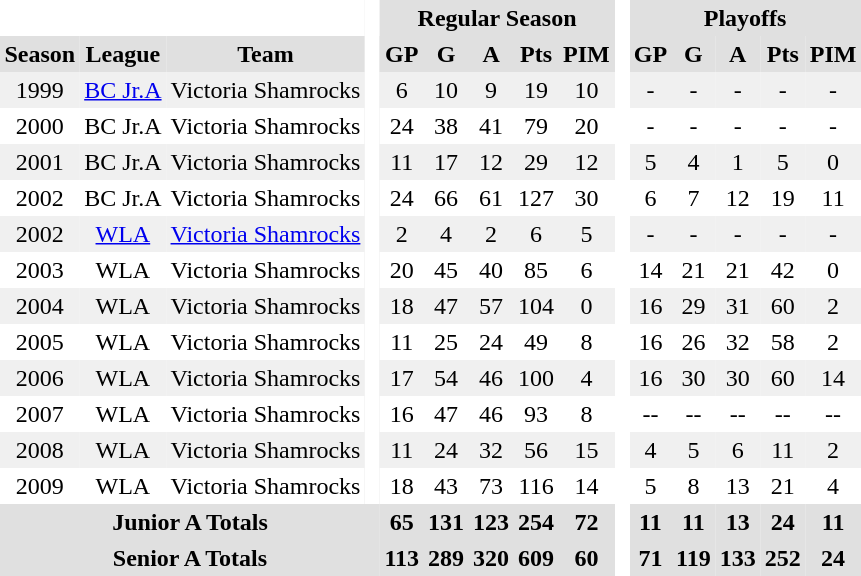<table BORDER="0" CELLPADDING="3" CELLSPACING="0" ID="Table3">
<tr ALIGN="center" bgcolor="#e0e0e0">
<th ALIGN="center" colspan="3" bgcolor="#ffffff"> </th>
<th ALIGN="center" rowspan="99" bgcolor="#ffffff"> </th>
<th ALIGN="center" colspan="5">Regular Season</th>
<th ALIGN="center" rowspan="99" bgcolor="#ffffff"> </th>
<th ALIGN="center" colspan="5">Playoffs</th>
</tr>
<tr ALIGN="center" bgcolor="#e0e0e0">
<th ALIGN="center">Season</th>
<th ALIGN="center">League</th>
<th ALIGN="center">Team</th>
<th ALIGN="center">GP</th>
<th ALIGN="center">G</th>
<th ALIGN="center">A</th>
<th ALIGN="center">Pts</th>
<th ALIGN="center">PIM</th>
<th ALIGN="center">GP</th>
<th ALIGN="center">G</th>
<th ALIGN="center">A</th>
<th ALIGN="center">Pts</th>
<th ALIGN="center">PIM</th>
</tr>
<tr ALIGN="center" bgcolor="#f0f0f0">
<td ALIGN="center">1999</td>
<td ALIGN="center"><a href='#'>BC Jr.A</a></td>
<td ALIGN="center">Victoria Shamrocks</td>
<td ALIGN="center">6</td>
<td ALIGN="center">10</td>
<td ALIGN="center">9</td>
<td ALIGN="center">19</td>
<td ALIGN="center">10</td>
<td ALIGN="center">-</td>
<td ALIGN="center">-</td>
<td ALIGN="center">-</td>
<td ALIGN="center">-</td>
<td ALIGN="center">-</td>
</tr>
<tr ALIGN="center">
<td ALIGN="center">2000</td>
<td ALIGN="center">BC Jr.A</td>
<td ALIGN="center">Victoria Shamrocks</td>
<td ALIGN="center">24</td>
<td ALIGN="center">38</td>
<td ALIGN="center">41</td>
<td ALIGN="center">79</td>
<td ALIGN="center">20</td>
<td ALIGN="center">-</td>
<td ALIGN="center">-</td>
<td ALIGN="center">-</td>
<td ALIGN="center">-</td>
<td ALIGN="center">-</td>
</tr>
<tr ALIGN="center" bgcolor="#f0f0f0">
<td ALIGN="center">2001</td>
<td ALIGN="center">BC Jr.A</td>
<td ALIGN="center">Victoria Shamrocks</td>
<td ALIGN="center">11</td>
<td ALIGN="center">17</td>
<td ALIGN="center">12</td>
<td ALIGN="center">29</td>
<td ALIGN="center">12</td>
<td ALIGN="center">5</td>
<td ALIGN="center">4</td>
<td ALIGN="center">1</td>
<td ALIGN="center">5</td>
<td ALIGN="center">0</td>
</tr>
<tr ALIGN="center">
<td ALIGN="center">2002</td>
<td ALIGN="center">BC Jr.A</td>
<td ALIGN="center">Victoria Shamrocks</td>
<td ALIGN="center">24</td>
<td ALIGN="center">66</td>
<td ALIGN="center">61</td>
<td ALIGN="center">127</td>
<td ALIGN="center">30</td>
<td ALIGN="center">6</td>
<td ALIGN="center">7</td>
<td ALIGN="center">12</td>
<td ALIGN="center">19</td>
<td ALIGN="center">11</td>
</tr>
<tr ALIGN="center" bgcolor="#f0f0f0">
<td ALIGN="center">2002</td>
<td ALIGN="center"><a href='#'>WLA</a></td>
<td ALIGN="center"><a href='#'>Victoria Shamrocks</a></td>
<td ALIGN="center">2</td>
<td ALIGN="center">4</td>
<td ALIGN="center">2</td>
<td ALIGN="center">6</td>
<td ALIGN="center">5</td>
<td ALIGN="center">-</td>
<td ALIGN="center">-</td>
<td ALIGN="center">-</td>
<td ALIGN="center">-</td>
<td ALIGN="center">-</td>
</tr>
<tr ALIGN="center">
<td ALIGN="center">2003</td>
<td ALIGN="center">WLA</td>
<td ALIGN="center">Victoria Shamrocks</td>
<td ALIGN="center">20</td>
<td ALIGN="center">45</td>
<td ALIGN="center">40</td>
<td ALIGN="center">85</td>
<td ALIGN="center">6</td>
<td ALIGN="center">14</td>
<td ALIGN="center">21</td>
<td ALIGN="center">21</td>
<td ALIGN="center">42</td>
<td ALIGN="center">0</td>
</tr>
<tr ALIGN="center" bgcolor="#f0f0f0">
<td ALIGN="center">2004</td>
<td ALIGN="center">WLA</td>
<td ALIGN="center">Victoria Shamrocks</td>
<td ALIGN="center">18</td>
<td ALIGN="center">47</td>
<td ALIGN="center">57</td>
<td ALIGN="center">104</td>
<td ALIGN="center">0</td>
<td ALIGN="center">16</td>
<td ALIGN="center">29</td>
<td ALIGN="center">31</td>
<td ALIGN="center">60</td>
<td ALIGN="center">2</td>
</tr>
<tr ALIGN="center">
<td ALIGN="center">2005</td>
<td ALIGN="center">WLA</td>
<td ALIGN="center">Victoria Shamrocks</td>
<td ALIGN="center">11</td>
<td ALIGN="center">25</td>
<td ALIGN="center">24</td>
<td ALIGN="center">49</td>
<td ALIGN="center">8</td>
<td ALIGN="center">16</td>
<td ALIGN="center">26</td>
<td ALIGN="center">32</td>
<td ALIGN="center">58</td>
<td ALIGN="center">2</td>
</tr>
<tr ALIGN="center" bgcolor="#f0f0f0">
<td ALIGN="center">2006</td>
<td ALIGN="center">WLA</td>
<td ALIGN="center">Victoria Shamrocks</td>
<td ALIGN="center">17</td>
<td ALIGN="center">54</td>
<td ALIGN="center">46</td>
<td ALIGN="center">100</td>
<td ALIGN="center">4</td>
<td ALIGN="center">16</td>
<td ALIGN="center">30</td>
<td ALIGN="center">30</td>
<td ALIGN="center">60</td>
<td ALIGN="center">14</td>
</tr>
<tr ALIGN="center">
<td ALIGN="center">2007</td>
<td ALIGN="center">WLA</td>
<td ALIGN="center">Victoria Shamrocks</td>
<td ALIGN="center">16</td>
<td ALIGN="center">47</td>
<td ALIGN="center">46</td>
<td ALIGN="center">93</td>
<td ALIGN="center">8</td>
<td ALIGN="center">--</td>
<td ALIGN="center">--</td>
<td ALIGN="center">--</td>
<td ALIGN="center">--</td>
<td ALIGN="center">--</td>
</tr>
<tr ALIGN="center" bgcolor="#f0f0f0">
<td ALIGN="center">2008</td>
<td ALIGN="center">WLA</td>
<td ALIGN="center">Victoria Shamrocks</td>
<td ALIGN="center">11</td>
<td ALIGN="center">24</td>
<td ALIGN="center">32</td>
<td ALIGN="center">56</td>
<td ALIGN="center">15</td>
<td ALIGN="center">4</td>
<td ALIGN="center">5</td>
<td ALIGN="center">6</td>
<td ALIGN="center">11</td>
<td ALIGN="center">2</td>
</tr>
<tr ALIGN="center">
<td ALIGN="center">2009</td>
<td ALIGN="center">WLA</td>
<td ALIGN="center">Victoria Shamrocks</td>
<td ALIGN="center">18</td>
<td ALIGN="center">43</td>
<td ALIGN="center">73</td>
<td ALIGN="center">116</td>
<td ALIGN="center">14</td>
<td ALIGN="center">5</td>
<td ALIGN="center">8</td>
<td ALIGN="center">13</td>
<td ALIGN="center">21</td>
<td ALIGN="center">4</td>
</tr>
<tr ALIGN="center" bgcolor="#e0e0e0">
<th colspan="4">Junior A Totals</th>
<th ALIGN="center">65</th>
<th ALIGN="center">131</th>
<th ALIGN="center">123</th>
<th ALIGN="center">254</th>
<th ALIGN="center">72</th>
<th ALIGN="center">11</th>
<th ALIGN="center">11</th>
<th ALIGN="center">13</th>
<th ALIGN="center">24</th>
<th ALIGN="center">11</th>
</tr>
<tr ALIGN="center" bgcolor="#e0e0e0">
<th colspan="4">Senior A Totals</th>
<th ALIGN="center">113</th>
<th ALIGN="center">289</th>
<th ALIGN="center">320</th>
<th ALIGN="center">609</th>
<th ALIGN="center">60</th>
<th ALIGN="center">71</th>
<th ALIGN="center">119</th>
<th ALIGN="center">133</th>
<th ALIGN="center">252</th>
<th ALIGN="center">24</th>
</tr>
</table>
